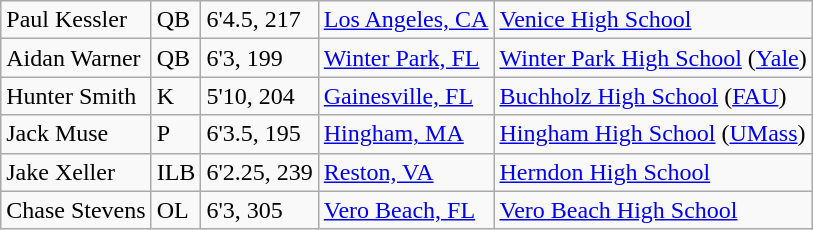<table class="wikitable">
<tr>
<td>Paul Kessler</td>
<td>QB</td>
<td>6'4.5, 217</td>
<td><a href='#'>Los Angeles, CA</a></td>
<td><a href='#'>Venice High School</a></td>
</tr>
<tr>
<td>Aidan Warner</td>
<td>QB</td>
<td>6'3, 199</td>
<td><a href='#'>Winter Park, FL</a></td>
<td><a href='#'>Winter Park High School</a> (<a href='#'>Yale</a>)</td>
</tr>
<tr>
<td>Hunter Smith</td>
<td>K</td>
<td>5'10, 204</td>
<td><a href='#'>Gainesville, FL</a></td>
<td><a href='#'>Buchholz High School</a> (<a href='#'>FAU</a>)</td>
</tr>
<tr>
<td>Jack Muse</td>
<td>P</td>
<td>6'3.5, 195</td>
<td><a href='#'>Hingham, MA</a></td>
<td><a href='#'>Hingham High School</a> (<a href='#'>UMass</a>)</td>
</tr>
<tr>
<td>Jake Xeller</td>
<td>ILB</td>
<td>6'2.25, 239</td>
<td><a href='#'>Reston, VA</a></td>
<td><a href='#'>Herndon High School</a></td>
</tr>
<tr>
<td>Chase Stevens</td>
<td>OL</td>
<td>6'3, 305</td>
<td><a href='#'>Vero Beach, FL</a></td>
<td><a href='#'>Vero Beach High School</a></td>
</tr>
</table>
